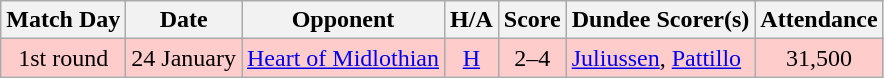<table class="wikitable" style="text-align:center">
<tr>
<th>Match Day</th>
<th>Date</th>
<th>Opponent</th>
<th>H/A</th>
<th>Score</th>
<th>Dundee Scorer(s)</th>
<th>Attendance</th>
</tr>
<tr bgcolor="#FFCCCC">
<td>1st round</td>
<td align="left">24 January</td>
<td align="left"><a href='#'>Heart of Midlothian</a></td>
<td><a href='#'>H</a></td>
<td>2–4</td>
<td align="left"><a href='#'>Juliussen</a>, <a href='#'>Pattillo</a></td>
<td>31,500</td>
</tr>
</table>
